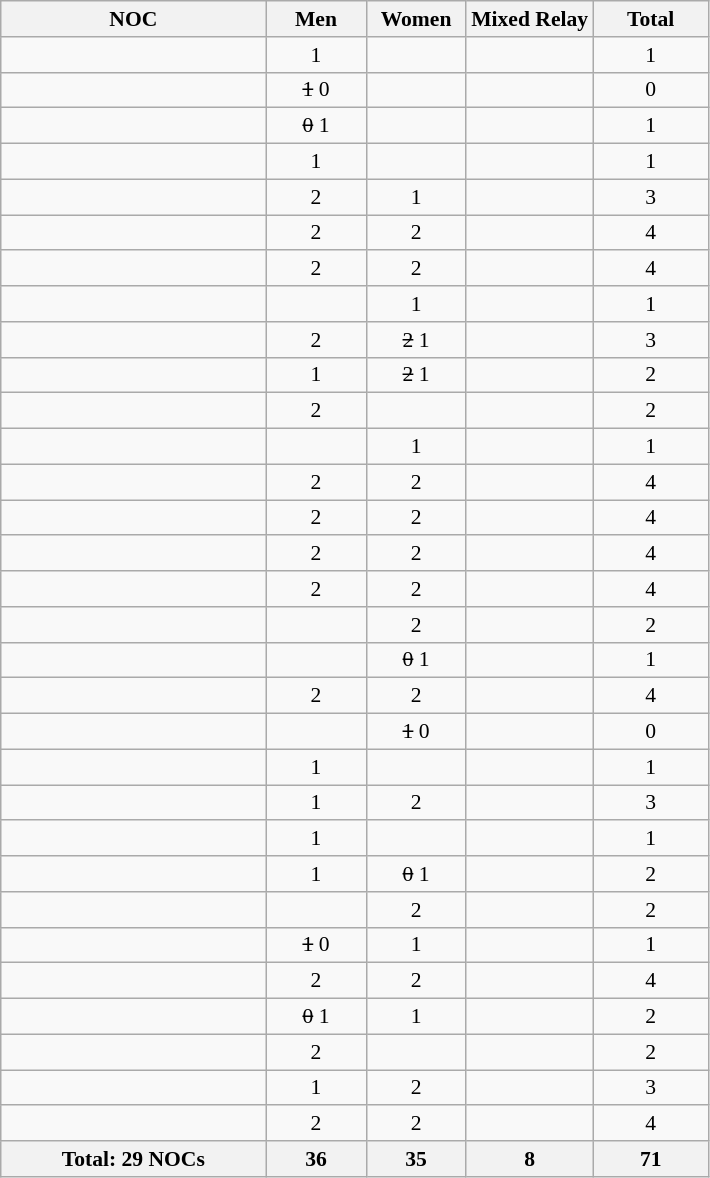<table class="wikitable sortable" style="text-align:center; font-size:90%">
<tr>
<th width=170 align=left>NOC</th>
<th width=60>Men</th>
<th width=60>Women</th>
<th>Mixed Relay</th>
<th width=70>Total</th>
</tr>
<tr>
<td align=left></td>
<td>1</td>
<td></td>
<td></td>
<td>1</td>
</tr>
<tr>
<td align=left><s></s></td>
<td><s>1</s> 0</td>
<td></td>
<td></td>
<td>0</td>
</tr>
<tr>
<td align=left></td>
<td><s>0</s> 1</td>
<td></td>
<td></td>
<td>1</td>
</tr>
<tr>
<td align=left></td>
<td>1</td>
<td></td>
<td></td>
<td>1</td>
</tr>
<tr>
<td align=left></td>
<td>2</td>
<td>1</td>
<td></td>
<td>3</td>
</tr>
<tr>
<td align=left></td>
<td>2</td>
<td>2</td>
<td></td>
<td>4</td>
</tr>
<tr>
<td align=left></td>
<td>2</td>
<td>2</td>
<td></td>
<td>4</td>
</tr>
<tr>
<td align=left></td>
<td></td>
<td>1</td>
<td></td>
<td>1</td>
</tr>
<tr>
<td align=left></td>
<td>2</td>
<td><s>2</s> 1</td>
<td></td>
<td>3</td>
</tr>
<tr>
<td align=left></td>
<td>1</td>
<td><s>2</s> 1</td>
<td></td>
<td>2</td>
</tr>
<tr>
<td align=left></td>
<td>2</td>
<td></td>
<td></td>
<td>2</td>
</tr>
<tr>
<td align=left></td>
<td></td>
<td>1</td>
<td></td>
<td>1</td>
</tr>
<tr>
<td align=left></td>
<td>2</td>
<td>2</td>
<td></td>
<td>4</td>
</tr>
<tr>
<td align=left></td>
<td>2</td>
<td>2</td>
<td></td>
<td>4</td>
</tr>
<tr>
<td align=left></td>
<td>2</td>
<td>2</td>
<td></td>
<td>4</td>
</tr>
<tr>
<td align=left></td>
<td>2</td>
<td>2</td>
<td></td>
<td>4</td>
</tr>
<tr>
<td align=left></td>
<td></td>
<td>2</td>
<td></td>
<td>2</td>
</tr>
<tr>
<td align=left></td>
<td></td>
<td><s>0</s> 1</td>
<td></td>
<td>1</td>
</tr>
<tr>
<td align=left></td>
<td>2</td>
<td>2</td>
<td></td>
<td>4</td>
</tr>
<tr>
<td align=left><s></s></td>
<td></td>
<td><s>1</s> 0</td>
<td></td>
<td>0</td>
</tr>
<tr>
<td align=left></td>
<td>1</td>
<td></td>
<td></td>
<td>1</td>
</tr>
<tr>
<td align=left></td>
<td>1</td>
<td>2</td>
<td></td>
<td>3</td>
</tr>
<tr>
<td align=left></td>
<td>1</td>
<td></td>
<td></td>
<td>1</td>
</tr>
<tr>
<td align=left></td>
<td>1</td>
<td><s>0</s> 1</td>
<td></td>
<td>2</td>
</tr>
<tr>
<td align=left></td>
<td></td>
<td>2</td>
<td></td>
<td>2</td>
</tr>
<tr>
<td align=left></td>
<td><s>1</s> 0</td>
<td>1</td>
<td></td>
<td>1</td>
</tr>
<tr>
<td align=left></td>
<td>2</td>
<td>2</td>
<td></td>
<td>4</td>
</tr>
<tr>
<td align=left></td>
<td><s>0</s> 1</td>
<td>1</td>
<td></td>
<td>2</td>
</tr>
<tr>
<td align=left></td>
<td>2</td>
<td></td>
<td></td>
<td>2</td>
</tr>
<tr>
<td align=left></td>
<td>1</td>
<td>2</td>
<td></td>
<td>3</td>
</tr>
<tr>
<td align=left></td>
<td>2</td>
<td>2</td>
<td></td>
<td>4</td>
</tr>
<tr>
<th>Total: 29 NOCs</th>
<th>36</th>
<th>35</th>
<th>8</th>
<th>71</th>
</tr>
</table>
